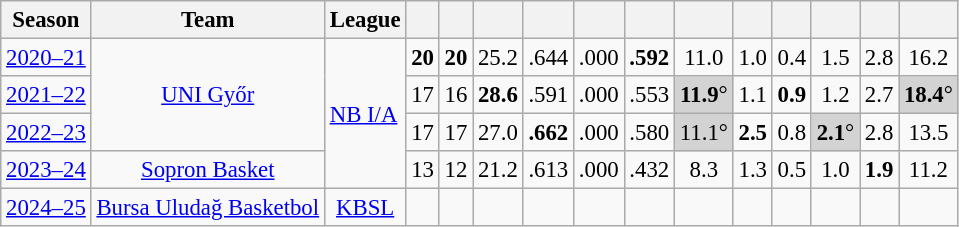<table class="wikitable sortable" style="font-size:95%; text-align:center;">
<tr>
<th>Season</th>
<th>Team</th>
<th>League</th>
<th></th>
<th></th>
<th></th>
<th></th>
<th></th>
<th></th>
<th></th>
<th></th>
<th></th>
<th></th>
<th></th>
<th></th>
</tr>
<tr>
<td><a href='#'>2020–21</a></td>
<td rowspan=3><a href='#'>UNI Győr</a></td>
<td align=left rowspan=4> <a href='#'>NB I/A</a></td>
<td><strong>20</strong></td>
<td><strong>20</strong></td>
<td>25.2</td>
<td>.644</td>
<td>.000</td>
<td><strong>.592</strong></td>
<td>11.0</td>
<td>1.0</td>
<td>0.4</td>
<td>1.5</td>
<td>2.8</td>
<td>16.2</td>
</tr>
<tr>
<td><a href='#'>2021–22</a></td>
<td>17</td>
<td>16</td>
<td><strong>28.6</strong></td>
<td>.591</td>
<td>.000</td>
<td>.553</td>
<td style="background:#d3d3d3;"><strong>11.9</strong>°</td>
<td>1.1</td>
<td><strong>0.9</strong></td>
<td>1.2</td>
<td>2.7</td>
<td style="background:#d3d3d3;"><strong>18.4</strong>°</td>
</tr>
<tr>
<td><a href='#'>2022–23</a></td>
<td>17</td>
<td>17</td>
<td>27.0</td>
<td><strong>.662</strong></td>
<td>.000</td>
<td>.580</td>
<td style="background:#d3d3d3;">11.1°</td>
<td><strong>2.5</strong></td>
<td>0.8</td>
<td style="background:#d3d3d3;"><strong>2.1</strong>°</td>
<td>2.8</td>
<td>13.5</td>
</tr>
<tr>
<td><a href='#'>2023–24</a></td>
<td><a href='#'>Sopron Basket</a></td>
<td>13</td>
<td>12</td>
<td>21.2</td>
<td>.613</td>
<td>.000</td>
<td>.432</td>
<td>8.3</td>
<td>1.3</td>
<td>0.5</td>
<td>1.0</td>
<td><strong>1.9</strong></td>
<td>11.2</td>
</tr>
<tr>
<td><a href='#'>2024–25</a></td>
<td><a href='#'>Bursa Uludağ Basketbol</a></td>
<td> <a href='#'>KBSL</a></td>
<td></td>
<td></td>
<td></td>
<td></td>
<td></td>
<td></td>
<td></td>
<td></td>
<td></td>
<td></td>
<td></td>
<td></td>
</tr>
</table>
